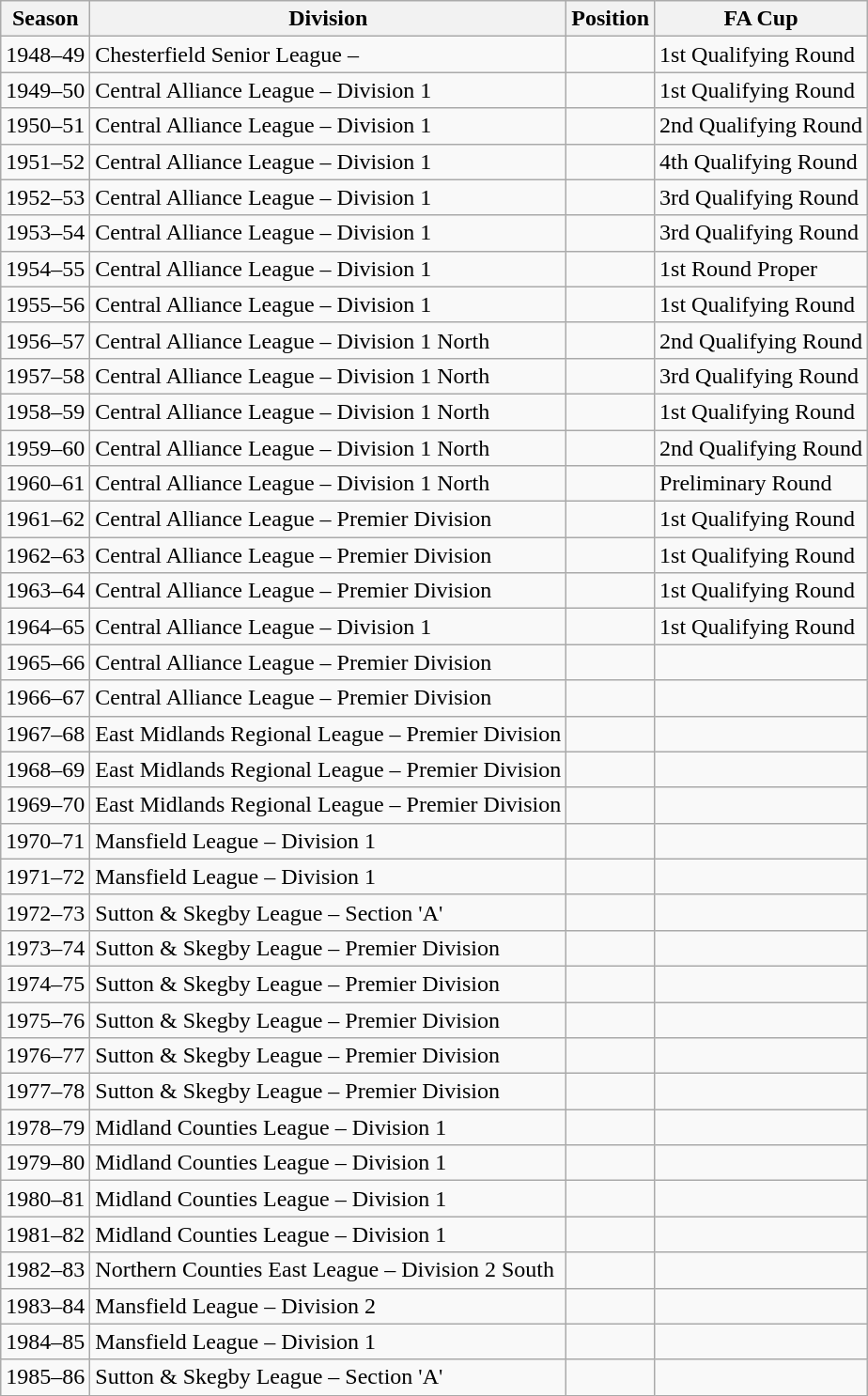<table class="wikitable">
<tr>
<th>Season</th>
<th>Division</th>
<th>Position</th>
<th>FA Cup</th>
</tr>
<tr>
<td>1948–49</td>
<td>Chesterfield Senior League –</td>
<td></td>
<td>1st Qualifying Round</td>
</tr>
<tr>
<td>1949–50</td>
<td>Central Alliance League – Division 1</td>
<td></td>
<td>1st Qualifying Round</td>
</tr>
<tr>
<td>1950–51</td>
<td>Central Alliance League – Division 1</td>
<td></td>
<td>2nd Qualifying Round</td>
</tr>
<tr>
<td>1951–52</td>
<td>Central Alliance League – Division 1</td>
<td></td>
<td>4th Qualifying Round</td>
</tr>
<tr>
<td>1952–53</td>
<td>Central Alliance League – Division 1</td>
<td></td>
<td>3rd Qualifying Round</td>
</tr>
<tr>
<td>1953–54</td>
<td>Central Alliance League – Division 1</td>
<td></td>
<td>3rd Qualifying Round</td>
</tr>
<tr>
<td>1954–55</td>
<td>Central Alliance League – Division 1</td>
<td></td>
<td>1st Round Proper</td>
</tr>
<tr>
<td>1955–56</td>
<td>Central Alliance League – Division 1</td>
<td></td>
<td>1st Qualifying Round</td>
</tr>
<tr>
<td>1956–57</td>
<td>Central Alliance League – Division 1 North</td>
<td></td>
<td>2nd Qualifying Round</td>
</tr>
<tr>
<td>1957–58</td>
<td>Central Alliance League – Division 1 North</td>
<td></td>
<td>3rd Qualifying Round</td>
</tr>
<tr>
<td>1958–59</td>
<td>Central Alliance League – Division 1 North</td>
<td></td>
<td>1st Qualifying Round</td>
</tr>
<tr>
<td>1959–60</td>
<td>Central Alliance League – Division 1 North</td>
<td></td>
<td>2nd Qualifying Round</td>
</tr>
<tr>
<td>1960–61</td>
<td>Central Alliance League – Division 1 North</td>
<td></td>
<td>Preliminary Round</td>
</tr>
<tr>
<td>1961–62</td>
<td>Central Alliance League – Premier Division</td>
<td></td>
<td>1st Qualifying Round</td>
</tr>
<tr>
<td>1962–63</td>
<td>Central Alliance League – Premier Division</td>
<td></td>
<td>1st Qualifying Round</td>
</tr>
<tr>
<td>1963–64</td>
<td>Central Alliance League – Premier Division</td>
<td></td>
<td>1st Qualifying Round</td>
</tr>
<tr>
<td>1964–65</td>
<td>Central Alliance League – Division 1</td>
<td></td>
<td>1st Qualifying Round</td>
</tr>
<tr>
<td>1965–66</td>
<td>Central Alliance League – Premier Division</td>
<td></td>
<td></td>
</tr>
<tr>
<td>1966–67</td>
<td>Central Alliance League – Premier Division</td>
<td></td>
<td></td>
</tr>
<tr>
<td>1967–68</td>
<td>East Midlands Regional League – Premier Division</td>
<td></td>
<td></td>
</tr>
<tr>
<td>1968–69</td>
<td>East Midlands Regional League – Premier Division</td>
<td></td>
<td></td>
</tr>
<tr>
<td>1969–70</td>
<td>East Midlands Regional League – Premier Division</td>
<td></td>
<td></td>
</tr>
<tr>
<td>1970–71</td>
<td>Mansfield League – Division 1</td>
<td></td>
<td></td>
</tr>
<tr>
<td>1971–72</td>
<td>Mansfield League – Division 1</td>
<td></td>
<td></td>
</tr>
<tr>
<td>1972–73</td>
<td>Sutton & Skegby League – Section 'A'</td>
<td></td>
<td></td>
</tr>
<tr>
<td>1973–74</td>
<td>Sutton & Skegby League – Premier Division</td>
<td></td>
<td></td>
</tr>
<tr>
<td>1974–75</td>
<td>Sutton & Skegby League – Premier Division</td>
<td></td>
<td></td>
</tr>
<tr>
<td>1975–76</td>
<td>Sutton & Skegby League – Premier Division</td>
<td></td>
<td></td>
</tr>
<tr>
<td>1976–77</td>
<td>Sutton & Skegby League – Premier Division</td>
<td></td>
<td></td>
</tr>
<tr>
<td>1977–78</td>
<td>Sutton & Skegby League – Premier Division</td>
<td></td>
<td></td>
</tr>
<tr>
<td>1978–79</td>
<td>Midland Counties League – Division 1</td>
<td></td>
<td></td>
</tr>
<tr>
<td>1979–80</td>
<td>Midland Counties League – Division 1</td>
<td></td>
<td></td>
</tr>
<tr>
<td>1980–81</td>
<td>Midland Counties League – Division 1</td>
<td></td>
<td></td>
</tr>
<tr>
<td>1981–82</td>
<td>Midland Counties League – Division 1</td>
<td></td>
<td></td>
</tr>
<tr>
<td>1982–83</td>
<td>Northern Counties East League – Division 2 South</td>
<td></td>
<td></td>
</tr>
<tr>
<td>1983–84</td>
<td>Mansfield League – Division 2</td>
<td></td>
<td></td>
</tr>
<tr>
<td>1984–85</td>
<td>Mansfield League – Division 1</td>
<td></td>
<td></td>
</tr>
<tr>
<td>1985–86</td>
<td>Sutton & Skegby League – Section 'A'</td>
<td></td>
<td></td>
</tr>
</table>
